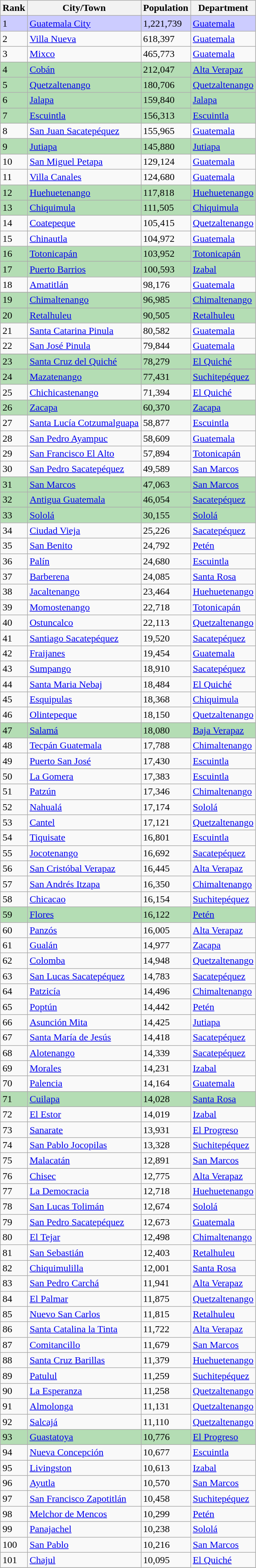<table class="wikitable sortable sticky-header">
<tr>
<th>Rank</th>
<th>City/Town</th>
<th>Population</th>
<th>Department</th>
</tr>
<tr style="background-color:#CCF;">
<td>1</td>
<td><a href='#'>Guatemala City</a></td>
<td>1,221,739</td>
<td><a href='#'>Guatemala</a></td>
</tr>
<tr>
<td>2</td>
<td><a href='#'>Villa Nueva</a></td>
<td>618,397</td>
<td><a href='#'>Guatemala</a></td>
</tr>
<tr>
<td>3</td>
<td><a href='#'>Mixco</a></td>
<td>465,773</td>
<td><a href='#'>Guatemala</a></td>
</tr>
<tr style="background-color:#b4ddb4;">
<td>4</td>
<td><a href='#'>Cobán</a></td>
<td>212,047</td>
<td><a href='#'>Alta Verapaz</a></td>
</tr>
<tr style="background-color:#b4ddb4;">
<td>5</td>
<td><a href='#'>Quetzaltenango</a></td>
<td>180,706</td>
<td><a href='#'>Quetzaltenango</a></td>
</tr>
<tr style="background-color:#b4ddb4;">
<td>6</td>
<td><a href='#'>Jalapa</a></td>
<td>159,840</td>
<td><a href='#'>Jalapa</a></td>
</tr>
<tr style="background-color:#b4ddb4;">
<td>7</td>
<td><a href='#'>Escuintla</a></td>
<td>156,313</td>
<td><a href='#'>Escuintla</a></td>
</tr>
<tr>
<td>8</td>
<td><a href='#'>San Juan Sacatepéquez</a></td>
<td>155,965</td>
<td><a href='#'>Guatemala</a></td>
</tr>
<tr style="background-color:#b4ddb4;">
<td>9</td>
<td><a href='#'>Jutiapa</a></td>
<td>145,880</td>
<td><a href='#'>Jutiapa</a></td>
</tr>
<tr>
<td>10</td>
<td><a href='#'>San Miguel Petapa</a></td>
<td>129,124</td>
<td><a href='#'>Guatemala</a></td>
</tr>
<tr>
<td>11</td>
<td><a href='#'>Villa Canales</a></td>
<td>124,680</td>
<td><a href='#'>Guatemala</a></td>
</tr>
<tr style="background-color:#b4ddb4;">
<td>12</td>
<td><a href='#'>Huehuetenango</a></td>
<td>117,818</td>
<td><a href='#'>Huehuetenango</a></td>
</tr>
<tr style="background-color:#b4ddb4;">
<td>13</td>
<td><a href='#'>Chiquimula</a></td>
<td>111,505</td>
<td><a href='#'>Chiquimula</a></td>
</tr>
<tr>
<td>14</td>
<td><a href='#'>Coatepeque</a></td>
<td>105,415</td>
<td><a href='#'>Quetzaltenango</a></td>
</tr>
<tr>
<td>15</td>
<td><a href='#'>Chinautla</a></td>
<td>104,972</td>
<td><a href='#'>Guatemala</a></td>
</tr>
<tr style="background-color:#b4ddb4;">
<td>16</td>
<td><a href='#'>Totonicapán</a></td>
<td>103,952</td>
<td><a href='#'>Totonicapán</a></td>
</tr>
<tr style="background-color:#b4ddb4;">
<td>17</td>
<td><a href='#'>Puerto Barrios</a></td>
<td>100,593</td>
<td><a href='#'>Izabal</a></td>
</tr>
<tr>
<td>18</td>
<td><a href='#'>Amatitlán</a></td>
<td>98,176</td>
<td><a href='#'>Guatemala</a></td>
</tr>
<tr style="background-color:#b4ddb4;">
</tr>
<tr style="background-color:#b4ddb4;">
<td>19</td>
<td><a href='#'>Chimaltenango</a></td>
<td>96,985</td>
<td><a href='#'>Chimaltenango</a></td>
</tr>
<tr style="background-color:#b4ddb4;">
</tr>
<tr style="background-color:#b4ddb4;">
<td>20</td>
<td><a href='#'>Retalhuleu</a></td>
<td>90,505</td>
<td><a href='#'>Retalhuleu</a></td>
</tr>
<tr>
<td>21</td>
<td><a href='#'>Santa Catarina Pinula</a></td>
<td>80,582</td>
<td><a href='#'>Guatemala</a></td>
</tr>
<tr>
<td>22</td>
<td><a href='#'>San José Pinula</a></td>
<td>79,844</td>
<td><a href='#'>Guatemala</a></td>
</tr>
<tr style="background-color:#b4ddb4;">
</tr>
<tr style="background-color:#b4ddb4;">
<td>23</td>
<td><a href='#'>Santa Cruz del Quiché</a></td>
<td>78,279</td>
<td><a href='#'>El Quiché</a></td>
</tr>
<tr style="background-color:#b4ddb4;">
</tr>
<tr style="background-color:#b4ddb4;">
<td>24</td>
<td><a href='#'>Mazatenango</a></td>
<td>77,431</td>
<td><a href='#'>Suchitepéquez</a></td>
</tr>
<tr>
<td>25</td>
<td><a href='#'>Chichicastenango</a></td>
<td>71,394</td>
<td><a href='#'>El Quiché</a></td>
</tr>
<tr style="background-color:#b4ddb4;">
<td>26</td>
<td><a href='#'>Zacapa</a></td>
<td>60,370</td>
<td><a href='#'>Zacapa</a></td>
</tr>
<tr>
<td>27</td>
<td><a href='#'>Santa Lucía Cotzumalguapa</a></td>
<td>58,877</td>
<td><a href='#'>Escuintla</a></td>
</tr>
<tr>
<td>28</td>
<td><a href='#'>San Pedro Ayampuc</a></td>
<td>58,609</td>
<td><a href='#'>Guatemala</a></td>
</tr>
<tr>
<td>29</td>
<td><a href='#'>San Francisco El Alto</a></td>
<td>57,894</td>
<td><a href='#'>Totonicapán</a></td>
</tr>
<tr>
<td>30</td>
<td><a href='#'>San Pedro Sacatepéquez</a></td>
<td>49,589</td>
<td><a href='#'>San Marcos</a></td>
</tr>
<tr style="background-color:#b4ddb4;">
<td>31</td>
<td><a href='#'>San Marcos</a></td>
<td>47,063</td>
<td><a href='#'>San Marcos</a></td>
</tr>
<tr style="background-color:#b4ddb4;">
<td>32</td>
<td><a href='#'>Antigua Guatemala</a></td>
<td>46,054</td>
<td><a href='#'>Sacatepéquez</a></td>
</tr>
<tr style="background-color:#b4ddb4;">
<td>33</td>
<td><a href='#'>Sololá</a></td>
<td>30,155</td>
<td><a href='#'>Sololá</a></td>
</tr>
<tr>
<td>34</td>
<td><a href='#'>Ciudad Vieja</a></td>
<td>25,226</td>
<td><a href='#'>Sacatepéquez</a></td>
</tr>
<tr>
<td>35</td>
<td><a href='#'>San Benito</a></td>
<td>24,792</td>
<td><a href='#'>Petén</a></td>
</tr>
<tr>
<td>36</td>
<td><a href='#'>Palín</a></td>
<td>24,680</td>
<td><a href='#'>Escuintla</a></td>
</tr>
<tr>
<td>37</td>
<td><a href='#'>Barberena</a></td>
<td>24,085</td>
<td><a href='#'>Santa Rosa</a></td>
</tr>
<tr>
<td>38</td>
<td><a href='#'>Jacaltenango</a></td>
<td>23,464</td>
<td><a href='#'>Huehuetenango</a></td>
</tr>
<tr>
<td>39</td>
<td><a href='#'>Momostenango</a></td>
<td>22,718</td>
<td><a href='#'>Totonicapán</a></td>
</tr>
<tr>
<td>40</td>
<td><a href='#'>Ostuncalco</a></td>
<td>22,113</td>
<td><a href='#'>Quetzaltenango</a></td>
</tr>
<tr style="background-color:#b4ddb4;">
</tr>
<tr>
<td>41</td>
<td><a href='#'>Santiago Sacatepéquez</a></td>
<td>19,520</td>
<td><a href='#'>Sacatepéquez</a></td>
</tr>
<tr>
<td>42</td>
<td><a href='#'>Fraijanes</a></td>
<td>19,454</td>
<td><a href='#'>Guatemala</a></td>
</tr>
<tr>
<td>43</td>
<td><a href='#'>Sumpango</a></td>
<td>18,910</td>
<td><a href='#'>Sacatepéquez</a></td>
</tr>
<tr>
<td>44</td>
<td><a href='#'>Santa Maria Nebaj</a></td>
<td>18,484</td>
<td><a href='#'>El Quiché</a></td>
</tr>
<tr>
<td>45</td>
<td><a href='#'>Esquipulas</a></td>
<td>18,368</td>
<td><a href='#'>Chiquimula</a></td>
</tr>
<tr>
<td>46</td>
<td><a href='#'>Olintepeque</a></td>
<td>18,150</td>
<td><a href='#'>Quetzaltenango</a></td>
</tr>
<tr style="background-color:#b4ddb4;">
<td>47</td>
<td><a href='#'>Salamá</a></td>
<td>18,080</td>
<td><a href='#'>Baja Verapaz</a></td>
</tr>
<tr>
<td>48</td>
<td><a href='#'>Tecpán Guatemala</a></td>
<td>17,788</td>
<td><a href='#'>Chimaltenango</a></td>
</tr>
<tr>
<td>49</td>
<td><a href='#'>Puerto San José</a></td>
<td>17,430</td>
<td><a href='#'>Escuintla</a></td>
</tr>
<tr>
<td>50</td>
<td><a href='#'>La Gomera</a></td>
<td>17,383</td>
<td><a href='#'>Escuintla</a></td>
</tr>
<tr>
<td>51</td>
<td><a href='#'>Patzún</a></td>
<td>17,346</td>
<td><a href='#'>Chimaltenango</a></td>
</tr>
<tr>
<td>52</td>
<td><a href='#'>Nahualá</a></td>
<td>17,174</td>
<td><a href='#'>Sololá</a></td>
</tr>
<tr>
<td>53</td>
<td><a href='#'>Cantel</a></td>
<td>17,121</td>
<td><a href='#'>Quetzaltenango</a></td>
</tr>
<tr>
<td>54</td>
<td><a href='#'>Tiquisate</a></td>
<td>16,801</td>
<td><a href='#'>Escuintla</a></td>
</tr>
<tr>
<td>55</td>
<td><a href='#'>Jocotenango</a></td>
<td>16,692</td>
<td><a href='#'>Sacatepéquez</a></td>
</tr>
<tr>
<td>56</td>
<td><a href='#'>San Cristóbal Verapaz</a></td>
<td>16,445</td>
<td><a href='#'>Alta Verapaz</a></td>
</tr>
<tr>
<td>57</td>
<td><a href='#'>San Andrés Itzapa</a></td>
<td>16,350</td>
<td><a href='#'>Chimaltenango</a></td>
</tr>
<tr>
<td>58</td>
<td><a href='#'>Chicacao</a></td>
<td>16,154</td>
<td><a href='#'>Suchitepéquez</a></td>
</tr>
<tr style="background-color:#b4ddb4;">
<td>59</td>
<td><a href='#'>Flores</a></td>
<td>16,122</td>
<td><a href='#'>Petén</a></td>
</tr>
<tr>
<td>60</td>
<td><a href='#'>Panzós</a></td>
<td>16,005</td>
<td><a href='#'>Alta Verapaz</a></td>
</tr>
<tr>
<td>61</td>
<td><a href='#'>Gualán</a></td>
<td>14,977</td>
<td><a href='#'>Zacapa</a></td>
</tr>
<tr>
<td>62</td>
<td><a href='#'>Colomba</a></td>
<td>14,948</td>
<td><a href='#'>Quetzaltenango</a></td>
</tr>
<tr>
<td>63</td>
<td><a href='#'>San Lucas Sacatepéquez</a></td>
<td>14,783</td>
<td><a href='#'>Sacatepéquez</a></td>
</tr>
<tr>
<td>64</td>
<td><a href='#'>Patzicía</a></td>
<td>14,496</td>
<td><a href='#'>Chimaltenango</a></td>
</tr>
<tr>
<td>65</td>
<td><a href='#'>Poptún</a></td>
<td>14,442</td>
<td><a href='#'>Petén</a></td>
</tr>
<tr>
<td>66</td>
<td><a href='#'>Asunción Mita</a></td>
<td>14,425</td>
<td><a href='#'>Jutiapa</a></td>
</tr>
<tr>
<td>67</td>
<td><a href='#'>Santa María de Jesús</a></td>
<td>14,418</td>
<td><a href='#'>Sacatepéquez</a></td>
</tr>
<tr>
<td>68</td>
<td><a href='#'>Alotenango</a></td>
<td>14,339</td>
<td><a href='#'>Sacatepéquez</a></td>
</tr>
<tr>
<td>69</td>
<td><a href='#'>Morales</a></td>
<td>14,231</td>
<td><a href='#'>Izabal</a></td>
</tr>
<tr>
<td>70</td>
<td><a href='#'>Palencia</a></td>
<td>14,164</td>
<td><a href='#'>Guatemala</a></td>
</tr>
<tr style="background-color:#b4ddb4;">
<td>71</td>
<td><a href='#'>Cuilapa</a></td>
<td>14,028</td>
<td><a href='#'>Santa Rosa</a></td>
</tr>
<tr>
<td>72</td>
<td><a href='#'>El Estor</a></td>
<td>14,019</td>
<td><a href='#'>Izabal</a></td>
</tr>
<tr>
<td>73</td>
<td><a href='#'>Sanarate</a></td>
<td>13,931</td>
<td><a href='#'>El Progreso</a></td>
</tr>
<tr>
<td>74</td>
<td><a href='#'>San Pablo Jocopilas</a></td>
<td>13,328</td>
<td><a href='#'>Suchitepéquez</a></td>
</tr>
<tr>
<td>75</td>
<td><a href='#'>Malacatán</a></td>
<td>12,891</td>
<td><a href='#'>San Marcos</a></td>
</tr>
<tr>
<td>76</td>
<td><a href='#'>Chisec</a></td>
<td>12,775</td>
<td><a href='#'>Alta Verapaz</a></td>
</tr>
<tr>
<td>77</td>
<td><a href='#'>La Democracia</a></td>
<td>12,718</td>
<td><a href='#'>Huehuetenango</a></td>
</tr>
<tr>
<td>78</td>
<td><a href='#'>San Lucas Tolimán</a></td>
<td>12,674</td>
<td><a href='#'>Sololá</a></td>
</tr>
<tr>
<td>79</td>
<td><a href='#'>San Pedro Sacatepéquez</a></td>
<td>12,673</td>
<td><a href='#'>Guatemala</a></td>
</tr>
<tr>
<td>80</td>
<td><a href='#'>El Tejar</a></td>
<td>12,498</td>
<td><a href='#'>Chimaltenango</a></td>
</tr>
<tr>
<td>81</td>
<td><a href='#'>San Sebastián</a></td>
<td>12,403</td>
<td><a href='#'>Retalhuleu</a></td>
</tr>
<tr>
<td>82</td>
<td><a href='#'>Chiquimulilla</a></td>
<td>12,001</td>
<td><a href='#'>Santa Rosa</a></td>
</tr>
<tr>
<td>83</td>
<td><a href='#'>San Pedro Carchá</a></td>
<td>11,941</td>
<td><a href='#'>Alta Verapaz</a></td>
</tr>
<tr>
<td>84</td>
<td><a href='#'>El Palmar</a></td>
<td>11,875</td>
<td><a href='#'>Quetzaltenango</a></td>
</tr>
<tr>
<td>85</td>
<td><a href='#'>Nuevo San Carlos</a></td>
<td>11,815</td>
<td><a href='#'>Retalhuleu</a></td>
</tr>
<tr>
<td>86</td>
<td><a href='#'>Santa Catalina la Tinta</a></td>
<td>11,722</td>
<td><a href='#'>Alta Verapaz</a></td>
</tr>
<tr>
<td>87</td>
<td><a href='#'>Comitancillo</a></td>
<td>11,679</td>
<td><a href='#'>San Marcos</a></td>
</tr>
<tr>
<td>88</td>
<td><a href='#'>Santa Cruz Barillas</a></td>
<td>11,379</td>
<td><a href='#'>Huehuetenango</a></td>
</tr>
<tr>
<td>89</td>
<td><a href='#'>Patulul</a></td>
<td>11,259</td>
<td><a href='#'>Suchitepéquez</a></td>
</tr>
<tr>
<td>90</td>
<td><a href='#'>La Esperanza</a></td>
<td>11,258</td>
<td><a href='#'>Quetzaltenango</a></td>
</tr>
<tr>
<td>91</td>
<td><a href='#'>Almolonga</a></td>
<td>11,131</td>
<td><a href='#'>Quetzaltenango</a></td>
</tr>
<tr>
<td>92</td>
<td><a href='#'>Salcajá</a></td>
<td>11,110</td>
<td><a href='#'>Quetzaltenango</a></td>
</tr>
<tr style="background-color:#b4ddb4;">
<td>93</td>
<td><a href='#'>Guastatoya</a></td>
<td>10,776</td>
<td><a href='#'>El Progreso</a></td>
</tr>
<tr>
<td>94</td>
<td><a href='#'>Nueva Concepción</a></td>
<td>10,677</td>
<td><a href='#'>Escuintla</a></td>
</tr>
<tr>
<td>95</td>
<td><a href='#'>Livingston</a></td>
<td>10,613</td>
<td><a href='#'>Izabal</a></td>
</tr>
<tr>
<td>96</td>
<td><a href='#'>Ayutla</a></td>
<td>10,570</td>
<td><a href='#'>San Marcos</a></td>
</tr>
<tr>
<td>97</td>
<td><a href='#'>San Francisco Zapotitlán</a></td>
<td>10,458</td>
<td><a href='#'>Suchitepéquez</a></td>
</tr>
<tr>
<td>98</td>
<td><a href='#'>Melchor de Mencos</a></td>
<td>10,299</td>
<td><a href='#'>Petén</a></td>
</tr>
<tr>
<td>99</td>
<td><a href='#'>Panajachel</a></td>
<td>10,238</td>
<td><a href='#'>Sololá</a></td>
</tr>
<tr>
<td>100</td>
<td><a href='#'>San Pablo</a></td>
<td>10,216</td>
<td><a href='#'>San Marcos</a></td>
</tr>
<tr>
<td>101</td>
<td><a href='#'>Chajul</a></td>
<td>10,095</td>
<td><a href='#'>El Quiché</a></td>
</tr>
<tr>
</tr>
</table>
